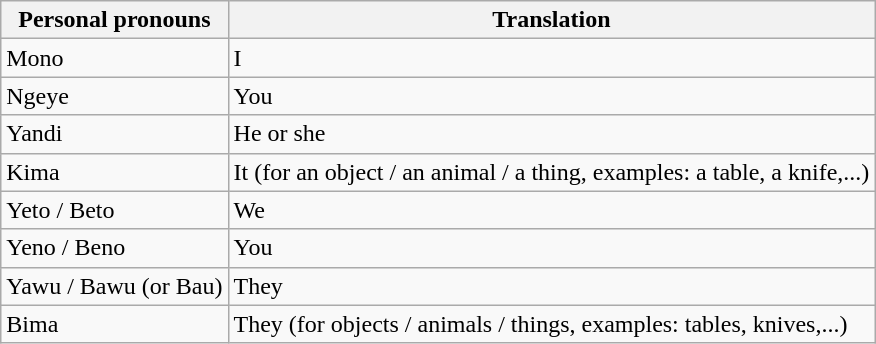<table class="wikitable sortable mw-collapsible">
<tr>
<th>Personal pronouns</th>
<th>Translation</th>
</tr>
<tr>
<td>Mono</td>
<td>I</td>
</tr>
<tr>
<td>Ngeye</td>
<td>You</td>
</tr>
<tr>
<td>Yandi</td>
<td>He or she</td>
</tr>
<tr>
<td>Kima</td>
<td>It (for an object / an animal / a thing, examples: a table, a knife,...)</td>
</tr>
<tr>
<td>Yeto / Beto</td>
<td>We</td>
</tr>
<tr>
<td>Yeno / Beno</td>
<td>You</td>
</tr>
<tr>
<td>Yawu / Bawu (or Bau)</td>
<td>They</td>
</tr>
<tr>
<td>Bima</td>
<td>They (for objects / animals / things, examples:  tables, knives,...)</td>
</tr>
</table>
